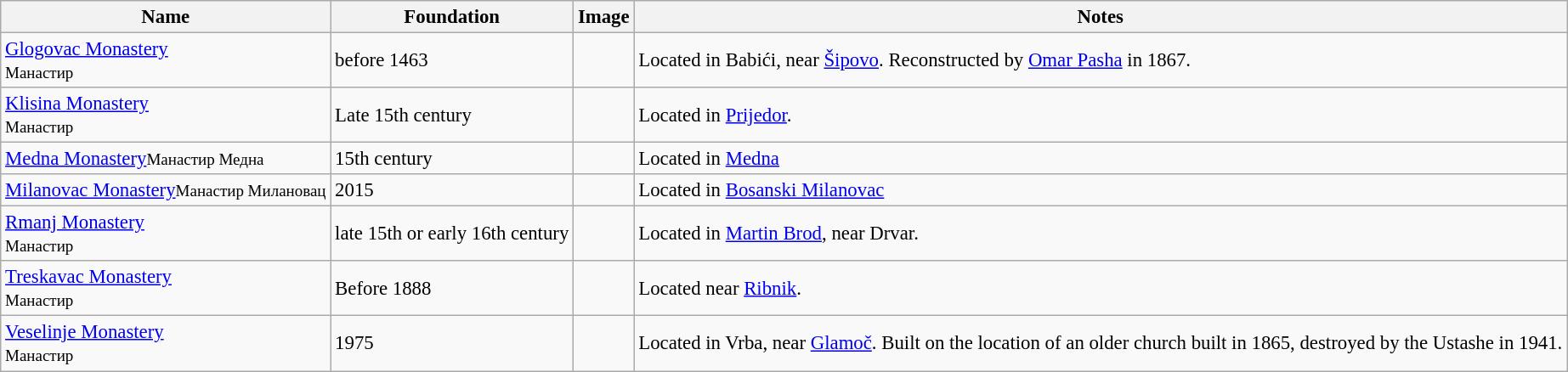<table class="wikitable" style="font-size:95%;">
<tr>
<th>Name</th>
<th>Foundation</th>
<th>Image</th>
<th>Notes</th>
</tr>
<tr>
<td><a href='#'>Glogovac Monastery</a><br><small>Манастир</small> </td>
<td>before 1463</td>
<td></td>
<td>Located in Babići, near <a href='#'>Šipovo</a>. Reconstructed by <a href='#'>Omar Pasha</a> in 1867.</td>
</tr>
<tr>
<td><a href='#'>Klisina Monastery</a><br><small>Манастир</small> </td>
<td>Late 15th century</td>
<td></td>
<td>Located in <a href='#'>Prijedor</a>.</td>
</tr>
<tr>
<td><a href='#'>Medna Monastery</a><small>Манастир Медна</small></td>
<td>15th century</td>
<td></td>
<td>Located in <a href='#'>Medna</a></td>
</tr>
<tr>
<td><a href='#'>Milanovac Monastery</a><small>Манастир Милановац</small></td>
<td>2015</td>
<td></td>
<td>Located in <a href='#'>Bosanski Milanovac</a></td>
</tr>
<tr>
<td><a href='#'>Rmanj Monastery</a><br><small>Манастир</small> </td>
<td>late 15th or early 16th century</td>
<td></td>
<td>Located in <a href='#'>Martin Brod</a>, near Drvar.</td>
</tr>
<tr>
<td><a href='#'>Treskavac Monastery</a><br><small>Манастир</small> </td>
<td>Before 1888</td>
<td></td>
<td>Located near <a href='#'>Ribnik</a>.</td>
</tr>
<tr>
<td><a href='#'>Veselinje Monastery</a><br><small>Манастир</small> </td>
<td>1975</td>
<td></td>
<td>Located in Vrba, near <a href='#'>Glamoč</a>. Built on the location of an older church built in 1865, destroyed by the Ustashe in 1941.</td>
</tr>
</table>
